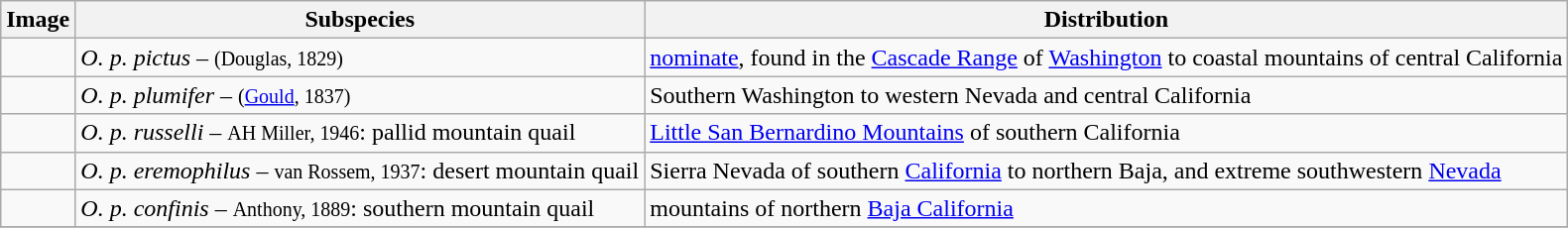<table class="wikitable">
<tr>
<th>Image</th>
<th>Subspecies</th>
<th>Distribution</th>
</tr>
<tr>
<td></td>
<td><em>O. p. pictus</em> – <small>(Douglas, 1829)</small></td>
<td><a href='#'>nominate</a>, found in the <a href='#'>Cascade Range</a> of <a href='#'>Washington</a> to coastal mountains of central California</td>
</tr>
<tr>
<td></td>
<td><em>O. p. plumifer</em> – <small>(<a href='#'>Gould</a>, 1837)</small></td>
<td>Southern Washington to western Nevada and central California</td>
</tr>
<tr>
<td></td>
<td><em>O. p. russelli</em> – <small>AH Miller, 1946</small>: pallid mountain quail</td>
<td><a href='#'>Little San Bernardino Mountains</a> of southern California</td>
</tr>
<tr>
<td></td>
<td><em>O. p. eremophilus</em> – <small>van Rossem, 1937</small>: desert mountain quail</td>
<td>Sierra Nevada of southern <a href='#'>California</a> to northern Baja, and extreme southwestern <a href='#'>Nevada</a></td>
</tr>
<tr>
<td></td>
<td><em>O. p. confinis</em> – <small>Anthony, 1889</small>: southern mountain quail</td>
<td>mountains of northern <a href='#'>Baja California</a></td>
</tr>
<tr>
</tr>
</table>
